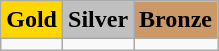<table class="wikitable">
<tr>
<td align=center bgcolor=gold> <strong>Gold</strong></td>
<td align=center bgcolor=silver> <strong>Silver</strong></td>
<td align=center bgcolor=cc9966> <strong>Bronze</strong></td>
</tr>
<tr>
<td></td>
<td></td>
<td></td>
</tr>
</table>
